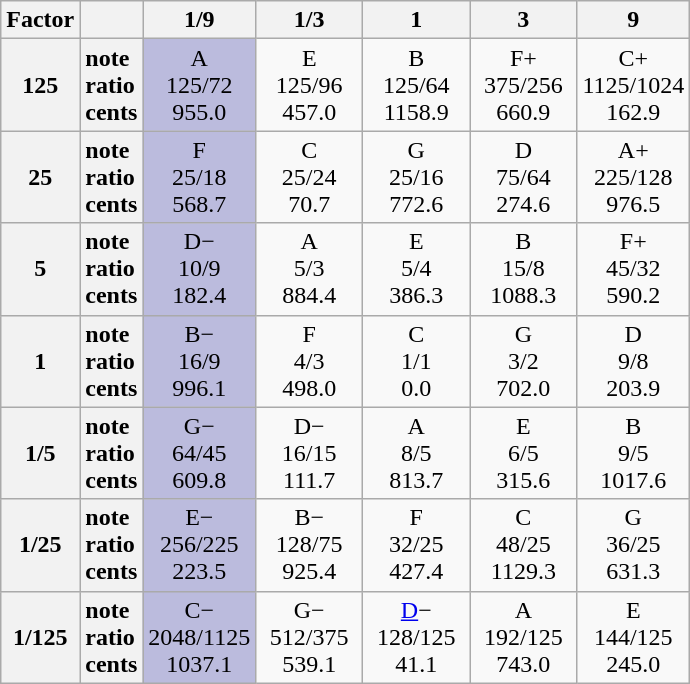<table class="wikitable" style="text-align: center">
<tr>
<th>Factor</th>
<th></th>
<th style="width: 4em">1/9</th>
<th style="width: 4em">1/3</th>
<th style="width: 4em">1</th>
<th style="width: 4em">3</th>
<th style="width: 4em">9</th>
</tr>
<tr>
<th>125</th>
<th style="text-align: left">note <br> ratio <br> cents</th>
<td style="background-color: #bbd">A<br> 125/72 <br> 955.0</td>
<td>E<br> 125/96 <br> 457.0</td>
<td>B<br> 125/64 <br> 1158.9</td>
<td>F+<br> 375/256 <br> 660.9</td>
<td>C+<br> 1125/1024 <br> 162.9</td>
</tr>
<tr>
<th>25</th>
<th style="text-align: left">note <br> ratio <br> cents</th>
<td style="background-color: #bbd">F<br> 25/18 <br> 568.7</td>
<td>C<br> 25/24 <br> 70.7</td>
<td>G<br> 25/16 <br> 772.6</td>
<td>D<br> 75/64 <br> 274.6</td>
<td>A+<br> 225/128 <br> 976.5</td>
</tr>
<tr>
<th>5</th>
<th style="text-align: left">note <br> ratio <br> cents</th>
<td style="background-color: #bbd">D− <br> 10/9 <br> 182.4</td>
<td>A <br> 5/3 <br> 884.4</td>
<td>E <br> 5/4 <br> 386.3</td>
<td>B <br> 15/8 <br> 1088.3</td>
<td>F+<br> 45/32 <br> 590.2</td>
</tr>
<tr>
<th>1</th>
<th style="text-align: left">note <br> ratio <br> cents</th>
<td style="background-color: #bbd">B− <br> 16/9 <br> 996.1</td>
<td>F <br> 4/3 <br> 498.0</td>
<td>C <br> 1/1 <br> 0.0</td>
<td>G <br> 3/2 <br> 702.0</td>
<td>D <br> 9/8 <br> 203.9</td>
</tr>
<tr>
<th>1/5</th>
<th style="text-align: left">note <br> ratio <br> cents</th>
<td style="background-color: #bbd">G− <br> 64/45 <br> 609.8</td>
<td>D− <br> 16/15 <br> 111.7</td>
<td>A <br> 8/5 <br> 813.7</td>
<td>E <br> 6/5 <br> 315.6</td>
<td>B <br> 9/5 <br> 1017.6</td>
</tr>
<tr>
<th>1/25</th>
<th style="text-align: left">note <br> ratio <br> cents</th>
<td style="background-color: #bbd">E− <br> 256/225 <br> 223.5</td>
<td>B− <br> 128/75 <br> 925.4</td>
<td>F <br> 32/25 <br> 427.4</td>
<td>C <br> 48/25 <br> 1129.3</td>
<td>G <br> 36/25 <br> 631.3</td>
</tr>
<tr>
<th>1/125</th>
<th style="text-align: left">note <br> ratio <br> cents</th>
<td style="background-color: #bbd">C− <br> 2048/1125 <br> 1037.1</td>
<td>G− <br> 512/375 <br> 539.1</td>
<td><a href='#'>D</a>− <br> 128/125 <br> 41.1</td>
<td>A <br> 192/125 <br> 743.0</td>
<td>E <br> 144/125 <br> 245.0</td>
</tr>
</table>
